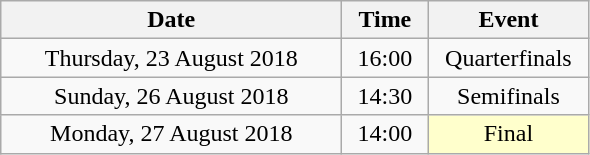<table class = "wikitable" style="text-align:center;">
<tr>
<th width=220>Date</th>
<th width=50>Time</th>
<th width=100>Event</th>
</tr>
<tr>
<td>Thursday, 23 August 2018</td>
<td>16:00</td>
<td>Quarterfinals</td>
</tr>
<tr>
<td>Sunday, 26 August 2018</td>
<td>14:30</td>
<td>Semifinals</td>
</tr>
<tr>
<td>Monday, 27 August 2018</td>
<td>14:00</td>
<td bgcolor=ffffcc>Final</td>
</tr>
</table>
